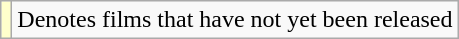<table class="wikitable">
<tr>
<td style="background:#FFFFCC;"!style="background:#FFFFCC;"></td>
<td>Denotes films that have not yet been released</td>
</tr>
</table>
